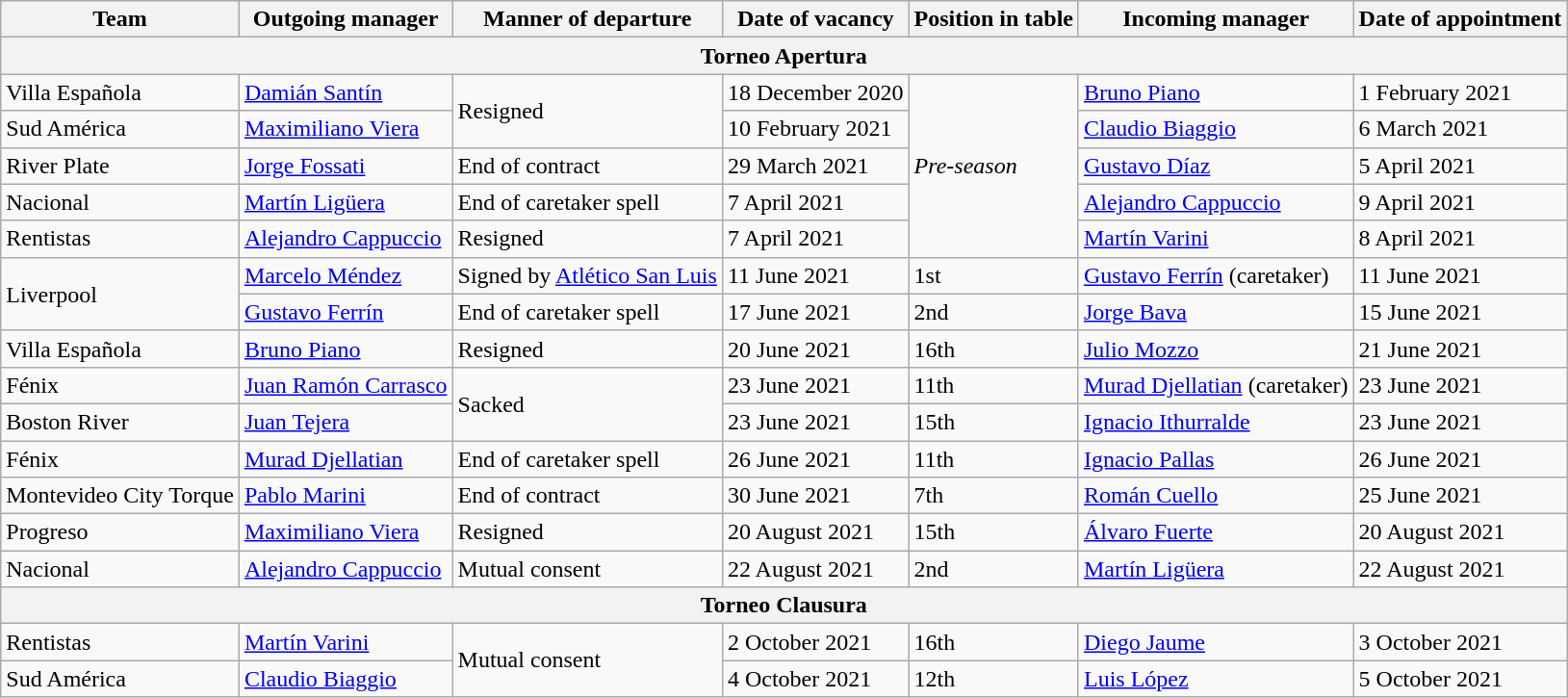<table class="wikitable sortable">
<tr>
<th>Team</th>
<th>Outgoing manager</th>
<th>Manner of departure</th>
<th>Date of vacancy</th>
<th>Position in table</th>
<th>Incoming manager</th>
<th>Date of appointment</th>
</tr>
<tr>
<th colspan=7>Torneo Apertura</th>
</tr>
<tr>
<td>Villa Española</td>
<td> <a href='#'>Damián Santín</a></td>
<td rowspan=2>Resigned</td>
<td>18 December 2020</td>
<td rowspan=5><em>Pre-season</em></td>
<td> <a href='#'>Bruno Piano</a></td>
<td>1 February 2021</td>
</tr>
<tr>
<td>Sud América</td>
<td> <a href='#'>Maximiliano Viera</a></td>
<td>10 February 2021</td>
<td> <a href='#'>Claudio Biaggio</a></td>
<td>6 March 2021</td>
</tr>
<tr>
<td>River Plate</td>
<td> <a href='#'>Jorge Fossati</a></td>
<td>End of contract</td>
<td>29 March 2021</td>
<td> <a href='#'>Gustavo Díaz</a></td>
<td>5 April 2021</td>
</tr>
<tr>
<td>Nacional</td>
<td> <a href='#'>Martín Ligüera</a></td>
<td>End of caretaker spell</td>
<td>7 April 2021</td>
<td> <a href='#'>Alejandro Cappuccio</a></td>
<td>9 April 2021</td>
</tr>
<tr>
<td>Rentistas</td>
<td> <a href='#'>Alejandro Cappuccio</a></td>
<td>Resigned</td>
<td>7 April 2021</td>
<td> <a href='#'>Martín Varini</a></td>
<td>8 April 2021</td>
</tr>
<tr>
<td rowspan=2>Liverpool</td>
<td> <a href='#'>Marcelo Méndez</a></td>
<td>Signed by <a href='#'>Atlético San Luis</a></td>
<td>11 June 2021</td>
<td>1st</td>
<td> <a href='#'>Gustavo Ferrín</a> (caretaker)</td>
<td>11 June 2021</td>
</tr>
<tr>
<td> <a href='#'>Gustavo Ferrín</a></td>
<td>End of caretaker spell</td>
<td>17 June 2021</td>
<td>2nd</td>
<td> <a href='#'>Jorge Bava</a></td>
<td>15 June 2021</td>
</tr>
<tr>
<td>Villa Española</td>
<td> <a href='#'>Bruno Piano</a></td>
<td>Resigned</td>
<td>20 June 2021</td>
<td>16th</td>
<td> <a href='#'>Julio Mozzo</a></td>
<td>21 June 2021</td>
</tr>
<tr>
<td>Fénix</td>
<td> <a href='#'>Juan Ramón Carrasco</a></td>
<td rowspan=2>Sacked</td>
<td>23 June 2021</td>
<td>11th</td>
<td> <a href='#'>Murad Djellatian</a> (caretaker)</td>
<td>23 June 2021</td>
</tr>
<tr>
<td>Boston River</td>
<td> <a href='#'>Juan Tejera</a></td>
<td>23 June 2021</td>
<td>15th</td>
<td> <a href='#'>Ignacio Ithurralde</a></td>
<td>23 June 2021</td>
</tr>
<tr>
<td>Fénix</td>
<td> <a href='#'>Murad Djellatian</a></td>
<td>End of caretaker spell</td>
<td>26 June 2021</td>
<td>11th</td>
<td> <a href='#'>Ignacio Pallas</a></td>
<td>26 June 2021</td>
</tr>
<tr>
<td>Montevideo City Torque</td>
<td> <a href='#'>Pablo Marini</a></td>
<td>End of contract</td>
<td>30 June 2021</td>
<td>7th</td>
<td> <a href='#'>Román Cuello</a></td>
<td>25 June 2021</td>
</tr>
<tr>
<td>Progreso</td>
<td> <a href='#'>Maximiliano Viera</a></td>
<td>Resigned</td>
<td>20 August 2021</td>
<td>15th</td>
<td> <a href='#'>Álvaro Fuerte</a></td>
<td>20 August 2021</td>
</tr>
<tr>
<td>Nacional</td>
<td> <a href='#'>Alejandro Cappuccio</a></td>
<td>Mutual consent</td>
<td>22 August 2021</td>
<td>2nd</td>
<td> <a href='#'>Martín Ligüera</a></td>
<td>22 August 2021</td>
</tr>
<tr>
<th colspan=7>Torneo Clausura</th>
</tr>
<tr>
<td>Rentistas</td>
<td> <a href='#'>Martín Varini</a></td>
<td rowspan=2>Mutual consent</td>
<td>2 October 2021</td>
<td>16th</td>
<td> <a href='#'>Diego Jaume</a></td>
<td>3 October 2021</td>
</tr>
<tr>
<td>Sud América</td>
<td> <a href='#'>Claudio Biaggio</a></td>
<td>4 October 2021</td>
<td>12th</td>
<td> <a href='#'>Luis López</a></td>
<td>5 October 2021</td>
</tr>
</table>
